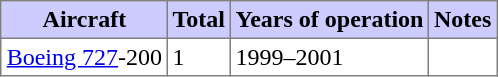<table class="toccolours sortable" border="1" cellpadding="3" style="margin:1em auto; border-collapse:collapse">
<tr bgcolor=#ccccff>
<th>Aircraft</th>
<th>Total</th>
<th>Years of operation</th>
<th>Notes</th>
</tr>
<tr>
<td><a href='#'>Boeing 727</a>-200</td>
<td>1</td>
<td>1999–2001</td>
<td></td>
</tr>
</table>
